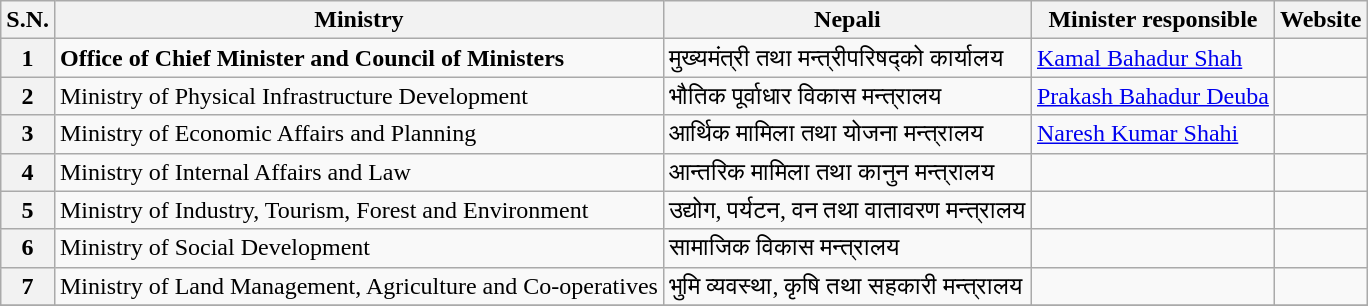<table class="wikitable">
<tr>
<th>S.N.</th>
<th>Ministry</th>
<th>Nepali</th>
<th>Minister responsible</th>
<th>Website</th>
</tr>
<tr>
<th>1</th>
<td><strong>Office of Chief Minister and Council of Ministers</strong></td>
<td>मुख्यमंत्री तथा मन्त्रीपरिषद्को कार्यालय</td>
<td><a href='#'>Kamal Bahadur Shah</a></td>
<td></td>
</tr>
<tr>
<th>2</th>
<td>Ministry of Physical Infrastructure Development</td>
<td>भौतिक पूर्वाधार विकास मन्त्रालय</td>
<td><a href='#'>Prakash Bahadur Deuba</a></td>
<td></td>
</tr>
<tr>
<th>3</th>
<td>Ministry of Economic Affairs and Planning</td>
<td>आर्थिक मामिला तथा योजना मन्त्रालय</td>
<td><a href='#'>Naresh Kumar Shahi</a></td>
<td></td>
</tr>
<tr>
<th>4</th>
<td>Ministry of Internal Affairs and Law</td>
<td>आन्तरिक मामिला तथा कानुन मन्त्रालय</td>
<td></td>
<td></td>
</tr>
<tr>
<th>5</th>
<td>Ministry of Industry, Tourism, Forest and Environment</td>
<td>उद्योग, पर्यटन, वन तथा वातावरण मन्त्रालय</td>
<td></td>
<td></td>
</tr>
<tr>
<th>6</th>
<td>Ministry of Social Development</td>
<td>सामाजिक विकास मन्त्रालय</td>
<td></td>
<td></td>
</tr>
<tr>
<th>7</th>
<td>Ministry of Land Management, Agriculture and Co-operatives</td>
<td>भुमि व्यवस्था, कृषि तथा सहकारी मन्त्रालय</td>
<td></td>
<td></td>
</tr>
<tr>
</tr>
</table>
